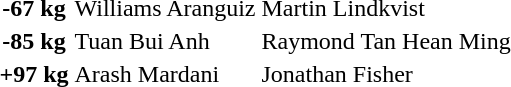<table>
<tr>
<th scope=row rowspan=2>-67 kg</th>
<td rowspan=2> Williams Aranguiz</td>
<td rowspan=2> Martin Lindkvist</td>
<td></td>
</tr>
<tr>
<td></td>
</tr>
<tr>
<th scope=row rowspan=2>-85 kg</th>
<td rowspan=2> Tuan Bui Anh</td>
<td rowspan=2> Raymond Tan Hean Ming</td>
<td></td>
</tr>
<tr>
<td></td>
</tr>
<tr>
<th scope=row rowspan=2>+97 kg</th>
<td rowspan=2> Arash Mardani</td>
<td rowspan=2> Jonathan Fisher</td>
<td></td>
</tr>
<tr>
<td></td>
</tr>
<tr>
</tr>
<tr>
</tr>
</table>
